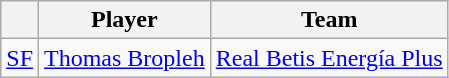<table class="wikitable">
<tr>
<th style="text-align:center;"></th>
<th style="text-align:center;">Player</th>
<th style="text-align:center;">Team</th>
</tr>
<tr>
<td style="text-align:center;"><a href='#'>SF</a></td>
<td> <a href='#'>Thomas Bropleh</a></td>
<td><a href='#'>Real Betis Energía Plus</a></td>
</tr>
</table>
